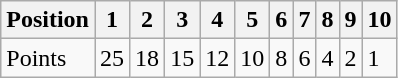<table class="wikitable">
<tr>
<th>Position</th>
<th>1</th>
<th>2</th>
<th>3</th>
<th>4</th>
<th>5</th>
<th>6</th>
<th>7</th>
<th>8</th>
<th>9</th>
<th>10</th>
</tr>
<tr>
<td>Points</td>
<td>25</td>
<td>18</td>
<td>15</td>
<td>12</td>
<td>10</td>
<td>8</td>
<td>6</td>
<td>4</td>
<td>2</td>
<td>1</td>
</tr>
</table>
